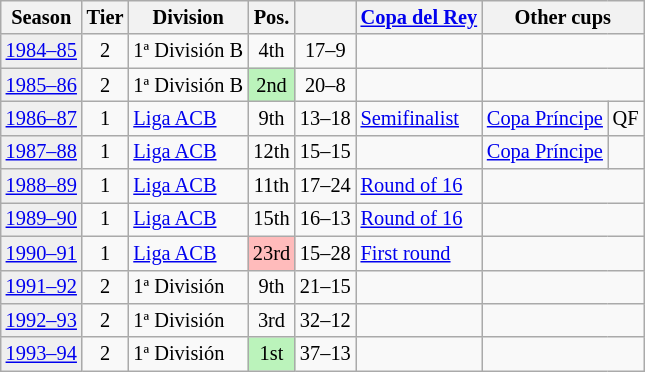<table class="wikitable" style="font-size:85%; text-align:center">
<tr>
<th>Season</th>
<th>Tier</th>
<th>Division</th>
<th>Pos.</th>
<th></th>
<th><a href='#'>Copa del Rey</a></th>
<th colspan=2>Other cups</th>
</tr>
<tr>
<td bgcolor=#efefef><a href='#'>1984–85</a></td>
<td>2</td>
<td align=left>1ª División B</td>
<td>4th</td>
<td>17–9</td>
<td></td>
<td colspan=2></td>
</tr>
<tr>
<td bgcolor=#efefef><a href='#'>1985–86</a></td>
<td>2</td>
<td align=left>1ª División B</td>
<td bgcolor=#BBF3BB>2nd</td>
<td>20–8</td>
<td></td>
<td colspan=2></td>
</tr>
<tr>
<td bgcolor=#efefef><a href='#'>1986–87</a></td>
<td>1</td>
<td align=left><a href='#'>Liga ACB</a></td>
<td>9th</td>
<td>13–18</td>
<td align=left><a href='#'>Semifinalist</a></td>
<td align=left><a href='#'>Copa Príncipe</a></td>
<td>QF</td>
</tr>
<tr>
<td bgcolor=#efefef><a href='#'>1987–88</a></td>
<td>1</td>
<td align=left><a href='#'>Liga ACB</a></td>
<td>12th</td>
<td>15–15</td>
<td></td>
<td align=left><a href='#'>Copa Príncipe</a></td>
<td></td>
</tr>
<tr>
<td bgcolor=#efefef><a href='#'>1988–89</a></td>
<td>1</td>
<td align=left><a href='#'>Liga ACB</a></td>
<td>11th</td>
<td>17–24</td>
<td align=left><a href='#'>Round of 16</a></td>
<td colspan=2></td>
</tr>
<tr>
<td bgcolor=#efefef><a href='#'>1989–90</a></td>
<td>1</td>
<td align=left><a href='#'>Liga ACB</a></td>
<td>15th</td>
<td>16–13</td>
<td align=left><a href='#'>Round of 16</a></td>
<td colspan=2></td>
</tr>
<tr>
<td bgcolor=#efefef><a href='#'>1990–91</a></td>
<td>1</td>
<td align=left><a href='#'>Liga ACB</a></td>
<td bgcolor=#FFBBBB>23rd</td>
<td>15–28</td>
<td align=left><a href='#'>First round</a></td>
<td colspan=2></td>
</tr>
<tr>
<td bgcolor=#efefef><a href='#'>1991–92</a></td>
<td>2</td>
<td align=left>1ª División</td>
<td>9th</td>
<td>21–15</td>
<td></td>
<td colspan=2></td>
</tr>
<tr>
<td bgcolor=#efefef><a href='#'>1992–93</a></td>
<td>2</td>
<td align=left>1ª División</td>
<td>3rd</td>
<td>32–12</td>
<td></td>
<td colspan=2></td>
</tr>
<tr>
<td bgcolor=#efefef><a href='#'>1993–94</a></td>
<td>2</td>
<td align=left>1ª División</td>
<td bgcolor=#BBF3BB>1st</td>
<td>37–13</td>
<td></td>
<td colspan=2></td>
</tr>
</table>
